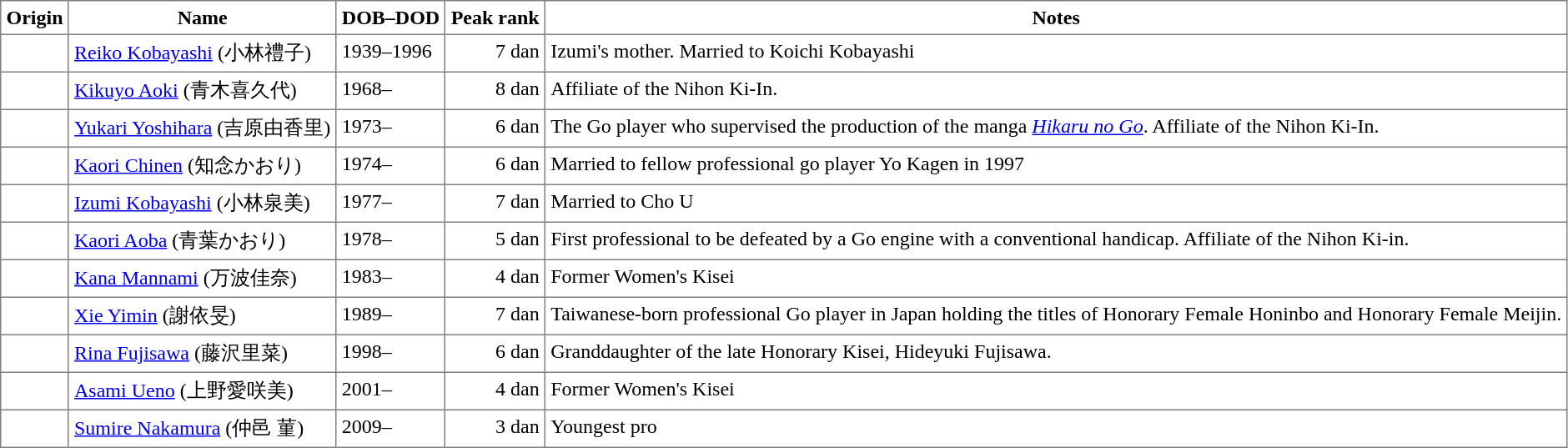<table class="toccolours" border="1" cellpadding="4" cellspacing="0" style="border-collapse: collapse; margin:0;">
<tr>
<th>Origin</th>
<th>Name</th>
<th>DOB–DOD</th>
<th>Peak rank</th>
<th>Notes</th>
</tr>
<tr valign="top">
<td></td>
<td style="white-space:nowrap"><a href='#'>Reiko Kobayashi</a> (小林禮子)</td>
<td>1939–1996</td>
<td align="right" style="white-space:nowrap">7 dan</td>
<td>Izumi's mother. Married to Koichi Kobayashi</td>
</tr>
<tr valign="top">
<td></td>
<td style="white-space:nowrap"><a href='#'>Kikuyo Aoki</a> (青木喜久代)</td>
<td>1968–</td>
<td align="right" style="white-space:nowrap">8 dan</td>
<td>Affiliate of the Nihon Ki-In.</td>
</tr>
<tr valign="top">
<td></td>
<td style="white-space:nowrap"><a href='#'>Yukari Yoshihara</a> (吉原由香里)</td>
<td>1973–</td>
<td align="right" style="white-space:nowrap">6 dan</td>
<td>The Go player who supervised the production of the manga <em><a href='#'>Hikaru no Go</a></em>. Affiliate of the Nihon Ki-In.</td>
</tr>
<tr valign="top">
<td></td>
<td style="white-space:nowrap"><a href='#'>Kaori Chinen</a> (知念かおり)</td>
<td>1974–</td>
<td align="right" style="white-space:nowrap">6 dan</td>
<td>Married to fellow professional go player Yo Kagen in 1997</td>
</tr>
<tr valign="top">
<td></td>
<td style="white-space:nowrap"><a href='#'>Izumi Kobayashi</a> (小林泉美)</td>
<td>1977–</td>
<td align="right" style="white-space:nowrap">7 dan</td>
<td>Married to Cho U</td>
</tr>
<tr valign="top">
<td></td>
<td style="white-space:nowrap"><a href='#'>Kaori Aoba</a> (青葉かおり)</td>
<td>1978–</td>
<td align="right" style="white-space:nowrap">5 dan</td>
<td>First professional to be defeated by a Go engine with a conventional handicap. Affiliate of the Nihon Ki-in.</td>
</tr>
<tr valign="top">
<td></td>
<td style="white-space:nowrap"><a href='#'>Kana Mannami</a> (万波佳奈)</td>
<td>1983–</td>
<td align="right" style="white-space:nowrap">4 dan</td>
<td>Former Women's Kisei</td>
</tr>
<tr valign="top">
<td></td>
<td style="white-space:nowrap"><a href='#'>Xie Yimin</a> (謝依旻)</td>
<td>1989–</td>
<td align="right" style="white-space:nowrap">7 dan</td>
<td>Taiwanese-born professional Go player in Japan holding the titles of Honorary Female Honinbo and Honorary Female Meijin.</td>
</tr>
<tr valign="top">
<td></td>
<td style="white-space:nowrap"><a href='#'>Rina Fujisawa</a> (藤沢里菜)</td>
<td>1998–</td>
<td align="right" style="white-space:nowrap">6 dan</td>
<td>Granddaughter of the late Honorary Kisei, Hideyuki Fujisawa.</td>
</tr>
<tr valign="top">
<td></td>
<td style="white-space:nowrap"><a href='#'>Asami Ueno</a> (上野愛咲美)</td>
<td>2001–</td>
<td align="right" style="white-space:nowrap">4 dan</td>
<td>Former Women's Kisei</td>
</tr>
<tr valign="top">
<td></td>
<td style="white-space:nowrap"><a href='#'>Sumire Nakamura</a> (仲邑 菫)</td>
<td>2009–</td>
<td align="right" style="white-space:nowrap">3 dan</td>
<td>Youngest pro</td>
</tr>
</table>
